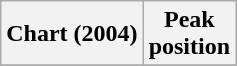<table class="wikitable sortable plainrowheaders" style="text-align:center">
<tr>
<th scope="col">Chart (2004)</th>
<th scope="col">Peak<br> position</th>
</tr>
<tr>
</tr>
</table>
